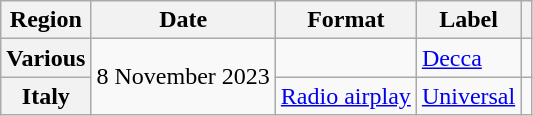<table class="wikitable plainrowheaders">
<tr>
<th scope="col">Region</th>
<th scope="col">Date</th>
<th scope="col">Format</th>
<th scope="col">Label</th>
<th scope="col"></th>
</tr>
<tr>
<th scope="row">Various</th>
<td rowspan="2">8 November 2023</td>
<td></td>
<td><a href='#'>Decca</a></td>
<td style="text-align:center"></td>
</tr>
<tr>
<th scope="row">Italy</th>
<td><a href='#'>Radio airplay</a></td>
<td><a href='#'>Universal</a></td>
<td style="text-align:center"></td>
</tr>
</table>
